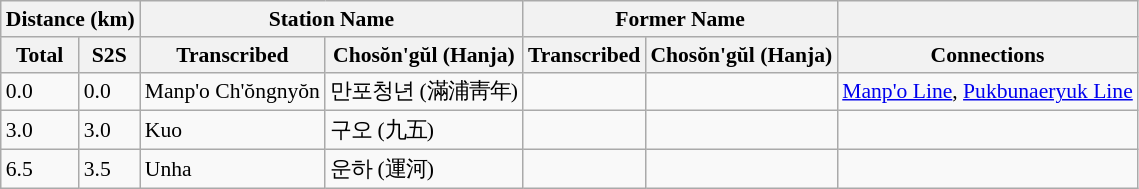<table class="wikitable" style="font-size:90%;">
<tr>
<th colspan="2">Distance (km)</th>
<th colspan="2">Station Name</th>
<th colspan="2">Former Name</th>
<th></th>
</tr>
<tr>
<th>Total</th>
<th>S2S</th>
<th>Transcribed</th>
<th>Chosŏn'gŭl (Hanja)</th>
<th>Transcribed</th>
<th>Chosŏn'gŭl (Hanja)</th>
<th>Connections</th>
</tr>
<tr>
<td>0.0</td>
<td>0.0</td>
<td>Manp'o Ch'ŏngnyŏn</td>
<td>만포청년 (滿浦靑年)</td>
<td></td>
<td></td>
<td><a href='#'>Manp'o Line</a>, <a href='#'>Pukbunaeryuk Line</a></td>
</tr>
<tr>
<td>3.0</td>
<td>3.0</td>
<td>Kuo</td>
<td>구오 (九五)</td>
<td></td>
<td></td>
<td></td>
</tr>
<tr>
<td>6.5</td>
<td>3.5</td>
<td>Unha</td>
<td>운하 (運河)</td>
<td></td>
<td></td>
<td></td>
</tr>
</table>
